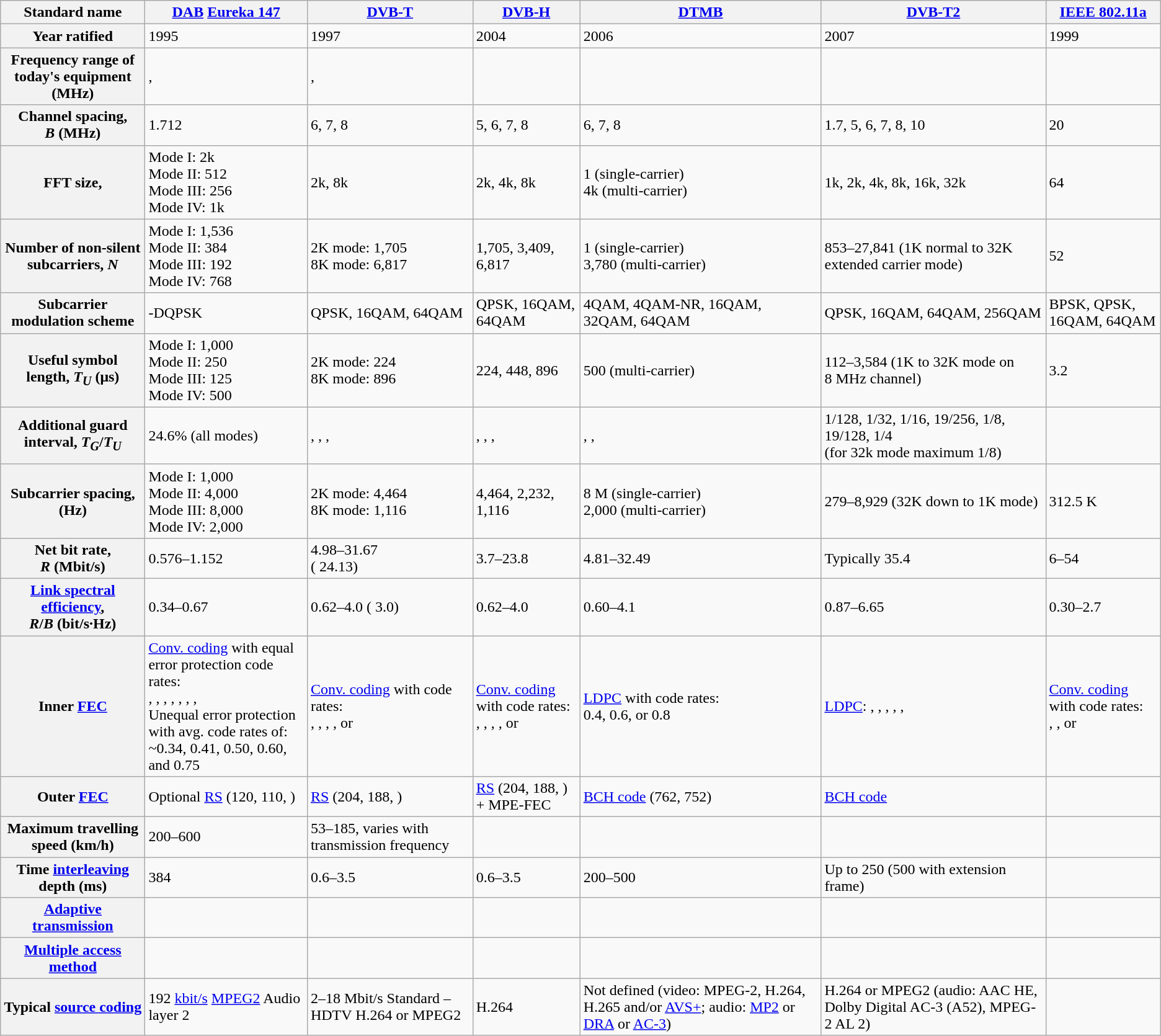<table class="wikitable">
<tr>
<th>Standard name</th>
<th><a href='#'>DAB</a> <a href='#'>Eureka 147</a></th>
<th><a href='#'>DVB-T</a></th>
<th><a href='#'>DVB-H</a></th>
<th><a href='#'>DTMB</a></th>
<th><a href='#'>DVB-T2</a></th>
<th><a href='#'>IEEE 802.11a</a></th>
</tr>
<tr>
<th>Year ratified</th>
<td>1995</td>
<td>1997</td>
<td>2004</td>
<td>2006</td>
<td>2007</td>
<td>1999</td>
</tr>
<tr>
<th>Frequency range of <br>today's equipment (MHz)</th>
<td>, </td>
<td>, </td>
<td></td>
<td></td>
<td></td>
<td></td>
</tr>
<tr>
<th>Channel spacing, <br><em>B</em> (MHz)</th>
<td>1.712</td>
<td>6, 7, 8</td>
<td>5, 6, 7, 8</td>
<td>6, 7, 8</td>
<td>1.7, 5, 6, 7, 8, 10</td>
<td>20</td>
</tr>
<tr>
<th>FFT size, </th>
<td>Mode I: 2k<br>Mode II: 512<br>Mode III: 256<br>Mode IV: 1k</td>
<td>2k, 8k</td>
<td>2k, 4k, 8k</td>
<td>1 (single-carrier)<br>4k (multi-carrier)</td>
<td>1k, 2k, 4k, 8k, 16k, 32k</td>
<td>64</td>
</tr>
<tr>
<th>Number of non-silent subcarriers, <em>N</em></th>
<td>Mode I: 1,536<br>Mode II: 384<br>Mode III: 192<br>Mode IV: 768</td>
<td>2K mode: 1,705<br>8K mode: 6,817</td>
<td>1,705, 3,409, 6,817</td>
<td>1 (single-carrier)<br>3,780 (multi-carrier)</td>
<td>853–27,841 (1K normal to 32K extended carrier mode)</td>
<td>52</td>
</tr>
<tr>
<th>Subcarrier modulation scheme</th>
<td>-DQPSK</td>
<td>QPSK, 16QAM, 64QAM</td>
<td>QPSK, 16QAM, 64QAM</td>
<td>4QAM, 4QAM-NR, 16QAM, 32QAM, 64QAM</td>
<td>QPSK, 16QAM, 64QAM, 256QAM</td>
<td>BPSK, QPSK, 16QAM, 64QAM</td>
</tr>
<tr>
<th>Useful symbol <br>length, <em>T<sub>U</sub></em> (μs)</th>
<td>Mode I: 1,000<br>Mode II: 250<br>Mode III: 125<br>Mode IV: 500</td>
<td>2K mode: 224<br>8K mode: 896</td>
<td>224, 448, 896</td>
<td>500 (multi-carrier)</td>
<td>112–3,584 (1K to 32K mode on 8 MHz channel)</td>
<td>3.2</td>
</tr>
<tr>
<th>Additional guard <br>interval, <em>T<sub>G</sub></em>/<em>T<sub>U</sub></em></th>
<td>24.6% (all modes)</td>
<td>, , , </td>
<td>, , , </td>
<td>, , </td>
<td>1/128, 1/32, 1/16, 19/256, 1/8, 19/128, 1/4 <br>(for 32k mode maximum 1/8)</td>
<td></td>
</tr>
<tr>
<th>Subcarrier spacing, <br> (Hz)</th>
<td>Mode I: 1,000<br>Mode II: 4,000<br>Mode III: 8,000<br>Mode IV: 2,000</td>
<td>2K mode: 4,464<br>8K mode: 1,116</td>
<td>4,464, 2,232, 1,116</td>
<td>8 M (single-carrier)<br>2,000 (multi-carrier)</td>
<td>279–8,929 (32K down to 1K mode)</td>
<td>312.5 K</td>
</tr>
<tr>
<th>Net bit rate, <br><em>R</em> (Mbit/s)</th>
<td>0.576–1.152</td>
<td>4.98–31.67 <br>( 24.13)</td>
<td>3.7–23.8</td>
<td>4.81–32.49</td>
<td>Typically 35.4</td>
<td>6–54</td>
</tr>
<tr>
<th><a href='#'>Link spectral efficiency</a>, <br><em>R</em>/<em>B</em> (bit/s·Hz)</th>
<td>0.34–0.67</td>
<td>0.62–4.0 ( 3.0)</td>
<td>0.62–4.0</td>
<td>0.60–4.1</td>
<td>0.87–6.65</td>
<td>0.30–2.7</td>
</tr>
<tr>
<th>Inner <a href='#'>FEC</a></th>
<td><a href='#'>Conv. coding</a> with equal error protection code rates: <br>, , , , , , , <br>Unequal error protection with avg. code rates of: <br>~0.34, 0.41, 0.50, 0.60, and 0.75</td>
<td><a href='#'>Conv. coding</a> with code rates: <br>, , , , or </td>
<td><a href='#'>Conv. coding</a> with code rates: <br>, , , , or </td>
<td><a href='#'>LDPC</a> with code rates: <br>0.4, 0.6, or 0.8</td>
<td><a href='#'>LDPC</a>: , , , , , </td>
<td><a href='#'>Conv. coding</a> with code rates: <br>, , or </td>
</tr>
<tr>
<th>Outer <a href='#'>FEC</a></th>
<td>Optional <a href='#'>RS</a> (120, 110, )</td>
<td><a href='#'>RS</a> (204, 188, )</td>
<td><a href='#'>RS</a> (204, 188, ) + MPE-FEC</td>
<td><a href='#'>BCH code</a> (762, 752)</td>
<td><a href='#'>BCH code</a></td>
<td></td>
</tr>
<tr>
<th>Maximum travelling <br>speed (km/h)</th>
<td>200–600</td>
<td>53–185, varies with transmission frequency</td>
<td></td>
<td></td>
<td></td>
<td></td>
</tr>
<tr>
<th>Time <a href='#'>interleaving</a> <br>depth (ms)</th>
<td>384</td>
<td>0.6–3.5</td>
<td>0.6–3.5</td>
<td>200–500</td>
<td>Up to 250 (500 with extension frame)</td>
<td></td>
</tr>
<tr>
<th><a href='#'>Adaptive transmission</a></th>
<td></td>
<td></td>
<td></td>
<td></td>
<td></td>
<td></td>
</tr>
<tr>
<th><a href='#'>Multiple access method</a></th>
<td></td>
<td></td>
<td></td>
<td></td>
<td></td>
<td></td>
</tr>
<tr>
<th>Typical <a href='#'>source coding</a></th>
<td>192 <a href='#'>kbit/s</a> <a href='#'>MPEG2</a> Audio layer 2</td>
<td>2–18 Mbit/s Standard – HDTV H.264 or MPEG2</td>
<td>H.264</td>
<td>Not defined (video: MPEG-2, H.264, H.265 and/or <a href='#'>AVS+</a>; audio: <a href='#'>MP2</a> or <a href='#'>DRA</a> or <a href='#'>AC-3</a>)</td>
<td>H.264 or MPEG2 (audio: AAC HE, Dolby Digital AC-3 (A52), MPEG-2 AL 2)</td>
<td></td>
</tr>
</table>
